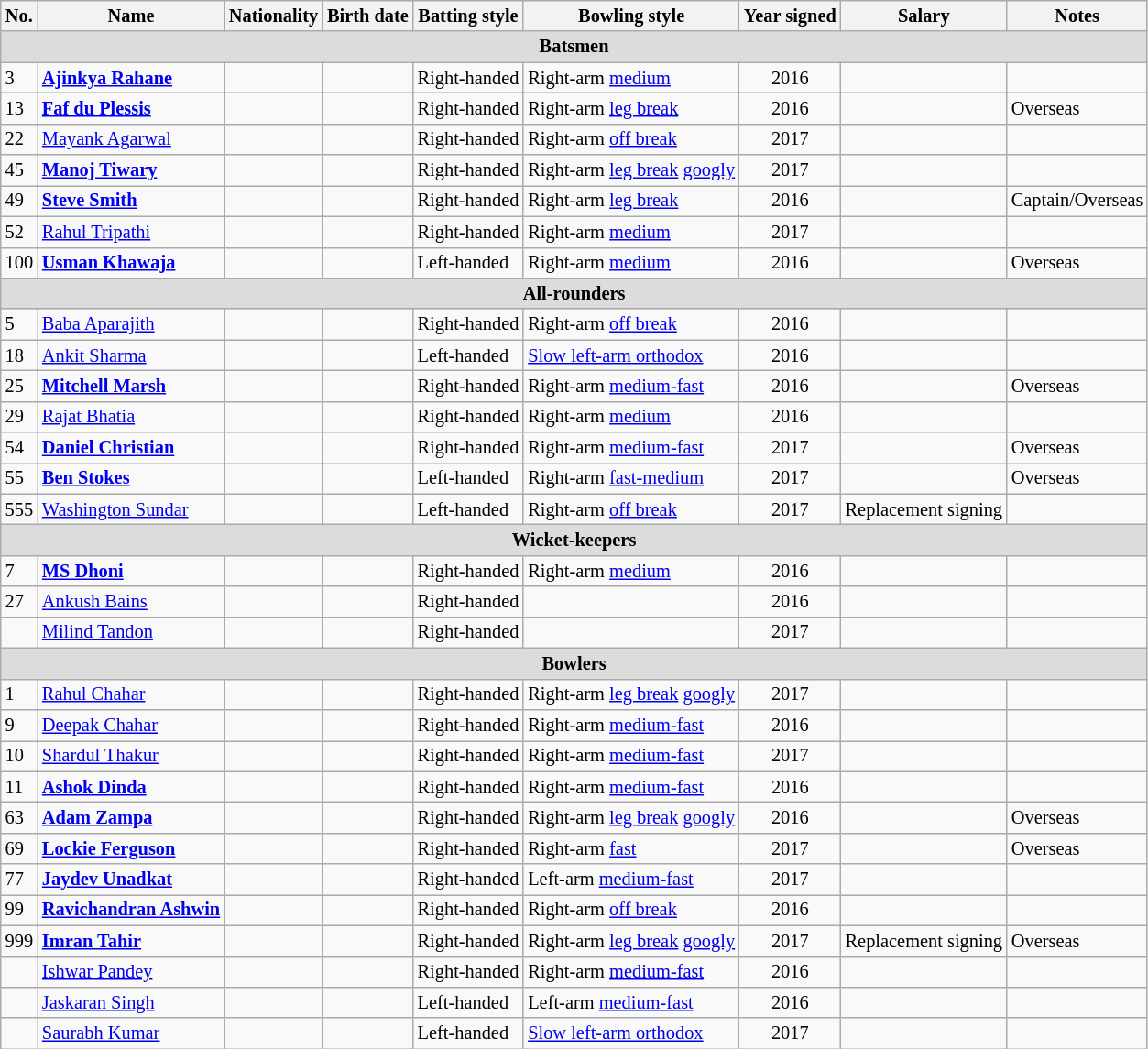<table class="wikitable"  style="font-size:85%;">
<tr>
<th>No.</th>
<th>Name</th>
<th>Nationality</th>
<th>Birth date</th>
<th>Batting style</th>
<th>Bowling style</th>
<th>Year signed</th>
<th>Salary</th>
<th>Notes</th>
</tr>
<tr>
<th colspan="9"  style="background:#dcdcdc; text-align:center;">Batsmen</th>
</tr>
<tr>
<td>3</td>
<td><strong><a href='#'>Ajinkya Rahane</a></strong></td>
<td></td>
<td></td>
<td>Right-handed</td>
<td>Right-arm <a href='#'>medium</a></td>
<td style="text-align:center;">2016</td>
<td style="text-align:right;"></td>
<td></td>
</tr>
<tr>
<td>13</td>
<td><strong><a href='#'>Faf du Plessis</a></strong></td>
<td></td>
<td></td>
<td>Right-handed</td>
<td>Right-arm <a href='#'>leg break</a></td>
<td style="text-align:center;">2016</td>
<td style="text-align:right;"></td>
<td>Overseas</td>
</tr>
<tr>
<td>22</td>
<td><a href='#'>Mayank Agarwal</a></td>
<td></td>
<td></td>
<td>Right-handed</td>
<td>Right-arm <a href='#'>off break</a></td>
<td style="text-align:center;">2017</td>
<td style="text-align:right;"></td>
<td></td>
</tr>
<tr>
<td>45</td>
<td><strong><a href='#'>Manoj Tiwary</a></strong></td>
<td></td>
<td></td>
<td>Right-handed</td>
<td>Right-arm <a href='#'>leg break</a> <a href='#'>googly</a></td>
<td style="text-align:center;">2017</td>
<td style="text-align:right;"></td>
<td></td>
</tr>
<tr>
<td>49</td>
<td><strong><a href='#'>Steve Smith</a></strong></td>
<td></td>
<td></td>
<td>Right-handed</td>
<td>Right-arm <a href='#'>leg break</a></td>
<td style="text-align:center;">2016</td>
<td style="text-align:right;"></td>
<td>Captain/Overseas</td>
</tr>
<tr>
<td>52</td>
<td><a href='#'>Rahul Tripathi</a></td>
<td></td>
<td></td>
<td>Right-handed</td>
<td>Right-arm <a href='#'>medium</a></td>
<td style="text-align:center;">2017</td>
<td style="text-align:right;"></td>
<td></td>
</tr>
<tr>
<td>100</td>
<td><strong><a href='#'>Usman Khawaja</a></strong></td>
<td></td>
<td></td>
<td>Left-handed</td>
<td>Right-arm <a href='#'>medium</a></td>
<td style="text-align:center;">2016</td>
<td style="text-align:right;"></td>
<td>Overseas</td>
</tr>
<tr>
<th colspan="9"  style="background:#dcdcdc; text-align:center;">All-rounders</th>
</tr>
<tr>
<td>5</td>
<td><a href='#'>Baba Aparajith</a></td>
<td></td>
<td></td>
<td>Right-handed</td>
<td>Right-arm <a href='#'>off break</a></td>
<td style="text-align:center;">2016</td>
<td style="text-align:right;"></td>
<td></td>
</tr>
<tr>
<td>18</td>
<td><a href='#'>Ankit Sharma</a></td>
<td></td>
<td></td>
<td>Left-handed</td>
<td><a href='#'>Slow left-arm orthodox</a></td>
<td style="text-align:center;">2016</td>
<td style="text-align:right;"></td>
<td></td>
</tr>
<tr>
<td>25</td>
<td><strong><a href='#'>Mitchell Marsh</a></strong></td>
<td></td>
<td></td>
<td>Right-handed</td>
<td>Right-arm <a href='#'>medium-fast</a></td>
<td style="text-align:center;">2016</td>
<td style="text-align:right;"></td>
<td>Overseas</td>
</tr>
<tr>
<td>29</td>
<td><a href='#'>Rajat Bhatia</a></td>
<td></td>
<td></td>
<td>Right-handed</td>
<td>Right-arm <a href='#'>medium</a></td>
<td style="text-align:center;">2016</td>
<td style="text-align:right;"></td>
<td></td>
</tr>
<tr>
<td>54</td>
<td><strong><a href='#'>Daniel Christian</a></strong></td>
<td></td>
<td></td>
<td>Right-handed</td>
<td>Right-arm <a href='#'>medium-fast</a></td>
<td style="text-align:center;">2017</td>
<td style="text-align:right;"></td>
<td>Overseas</td>
</tr>
<tr>
<td>55</td>
<td><strong><a href='#'>Ben Stokes</a></strong></td>
<td></td>
<td></td>
<td>Left-handed</td>
<td>Right-arm <a href='#'>fast-medium</a></td>
<td style="text-align:center;">2017</td>
<td style="text-align:right;"></td>
<td>Overseas</td>
</tr>
<tr>
<td>555</td>
<td><a href='#'>Washington Sundar</a></td>
<td></td>
<td></td>
<td>Left-handed</td>
<td>Right-arm <a href='#'>off break</a></td>
<td style="text-align:center;">2017</td>
<td style="text-align:right;">Replacement signing</td>
<td></td>
</tr>
<tr>
<th colspan="9"  style="background:#dcdcdc; text-align:center;">Wicket-keepers</th>
</tr>
<tr>
<td>7</td>
<td><strong><a href='#'>MS Dhoni</a></strong></td>
<td></td>
<td></td>
<td>Right-handed</td>
<td>Right-arm <a href='#'>medium</a></td>
<td style="text-align:center;">2016</td>
<td style="text-align:right;"></td>
<td></td>
</tr>
<tr>
<td>27</td>
<td><a href='#'>Ankush Bains</a></td>
<td></td>
<td></td>
<td>Right-handed</td>
<td></td>
<td style="text-align:center;">2016</td>
<td style="text-align:right;"></td>
<td></td>
</tr>
<tr>
<td></td>
<td><a href='#'>Milind Tandon</a></td>
<td></td>
<td></td>
<td>Right-handed</td>
<td></td>
<td style="text-align:center;">2017</td>
<td style="text-align:right;"></td>
<td></td>
</tr>
<tr>
<th colspan="9"  style="background:#dcdcdc; text-align:center;">Bowlers</th>
</tr>
<tr>
<td>1</td>
<td><a href='#'>Rahul Chahar</a></td>
<td></td>
<td></td>
<td>Right-handed</td>
<td>Right-arm <a href='#'>leg break</a> <a href='#'>googly</a></td>
<td style="text-align:center;">2017</td>
<td style="text-align:right;"></td>
<td></td>
</tr>
<tr>
<td>9</td>
<td><a href='#'>Deepak Chahar</a></td>
<td></td>
<td></td>
<td>Right-handed</td>
<td>Right-arm <a href='#'>medium-fast</a></td>
<td style="text-align:center;">2016</td>
<td style="text-align:right;"></td>
<td></td>
</tr>
<tr>
<td>10</td>
<td><a href='#'>Shardul Thakur</a></td>
<td></td>
<td></td>
<td>Right-handed</td>
<td>Right-arm <a href='#'>medium-fast</a></td>
<td style="text-align:center;">2017</td>
<td style="text-align:right;"></td>
<td></td>
</tr>
<tr>
<td>11</td>
<td><strong><a href='#'>Ashok Dinda</a></strong></td>
<td></td>
<td></td>
<td>Right-handed</td>
<td>Right-arm <a href='#'>medium-fast</a></td>
<td style="text-align:center;">2016</td>
<td style="text-align:right;"></td>
<td></td>
</tr>
<tr>
<td>63</td>
<td><strong><a href='#'>Adam Zampa</a></strong></td>
<td></td>
<td></td>
<td>Right-handed</td>
<td>Right-arm <a href='#'>leg break</a> <a href='#'>googly</a></td>
<td style="text-align:center;">2016</td>
<td style="text-align:right;"></td>
<td>Overseas</td>
</tr>
<tr>
<td>69</td>
<td><strong><a href='#'>Lockie Ferguson</a></strong></td>
<td></td>
<td></td>
<td>Right-handed</td>
<td>Right-arm <a href='#'>fast</a></td>
<td style="text-align:center;">2017</td>
<td style="text-align:right;"></td>
<td>Overseas</td>
</tr>
<tr>
<td>77</td>
<td><strong><a href='#'>Jaydev Unadkat</a></strong></td>
<td></td>
<td></td>
<td>Right-handed</td>
<td>Left-arm <a href='#'>medium-fast</a></td>
<td style="text-align:center;">2017</td>
<td style="text-align:right;"></td>
<td></td>
</tr>
<tr>
<td>99</td>
<td><strong><a href='#'>Ravichandran Ashwin</a></strong></td>
<td></td>
<td></td>
<td>Right-handed</td>
<td>Right-arm <a href='#'>off break</a></td>
<td style="text-align:center;">2016</td>
<td style="text-align:right;"></td>
<td></td>
</tr>
<tr>
<td>999</td>
<td><strong><a href='#'>Imran Tahir</a></strong></td>
<td></td>
<td></td>
<td>Right-handed</td>
<td>Right-arm <a href='#'>leg break</a> <a href='#'>googly</a></td>
<td style="text-align:center;">2017</td>
<td style="text-align:right;">Replacement signing</td>
<td>Overseas</td>
</tr>
<tr>
<td></td>
<td><a href='#'>Ishwar Pandey</a></td>
<td></td>
<td></td>
<td>Right-handed</td>
<td>Right-arm <a href='#'>medium-fast</a></td>
<td style="text-align:center;">2016</td>
<td style="text-align:right;"></td>
<td></td>
</tr>
<tr>
<td></td>
<td><a href='#'>Jaskaran Singh</a></td>
<td></td>
<td></td>
<td>Left-handed</td>
<td>Left-arm <a href='#'>medium-fast</a></td>
<td style="text-align:center;">2016</td>
<td style="text-align:right;"></td>
<td></td>
</tr>
<tr>
<td></td>
<td><a href='#'>Saurabh Kumar</a></td>
<td></td>
<td></td>
<td>Left-handed</td>
<td><a href='#'>Slow left-arm orthodox</a></td>
<td style="text-align:center;">2017</td>
<td style="text-align:right;"></td>
<td></td>
</tr>
</table>
